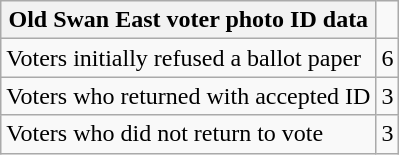<table class="wikitable">
<tr>
<th>Old Swan East voter photo ID data</th>
</tr>
<tr>
<td style="text-align:left">Voters initially refused a ballot paper</td>
<td style="text-align:center">6</td>
</tr>
<tr>
<td style="text-align:left">Voters who returned with accepted ID</td>
<td style="text-align:center">3</td>
</tr>
<tr>
<td style="text-align:left">Voters who did not return to vote</td>
<td style="text-align:center">3</td>
</tr>
</table>
